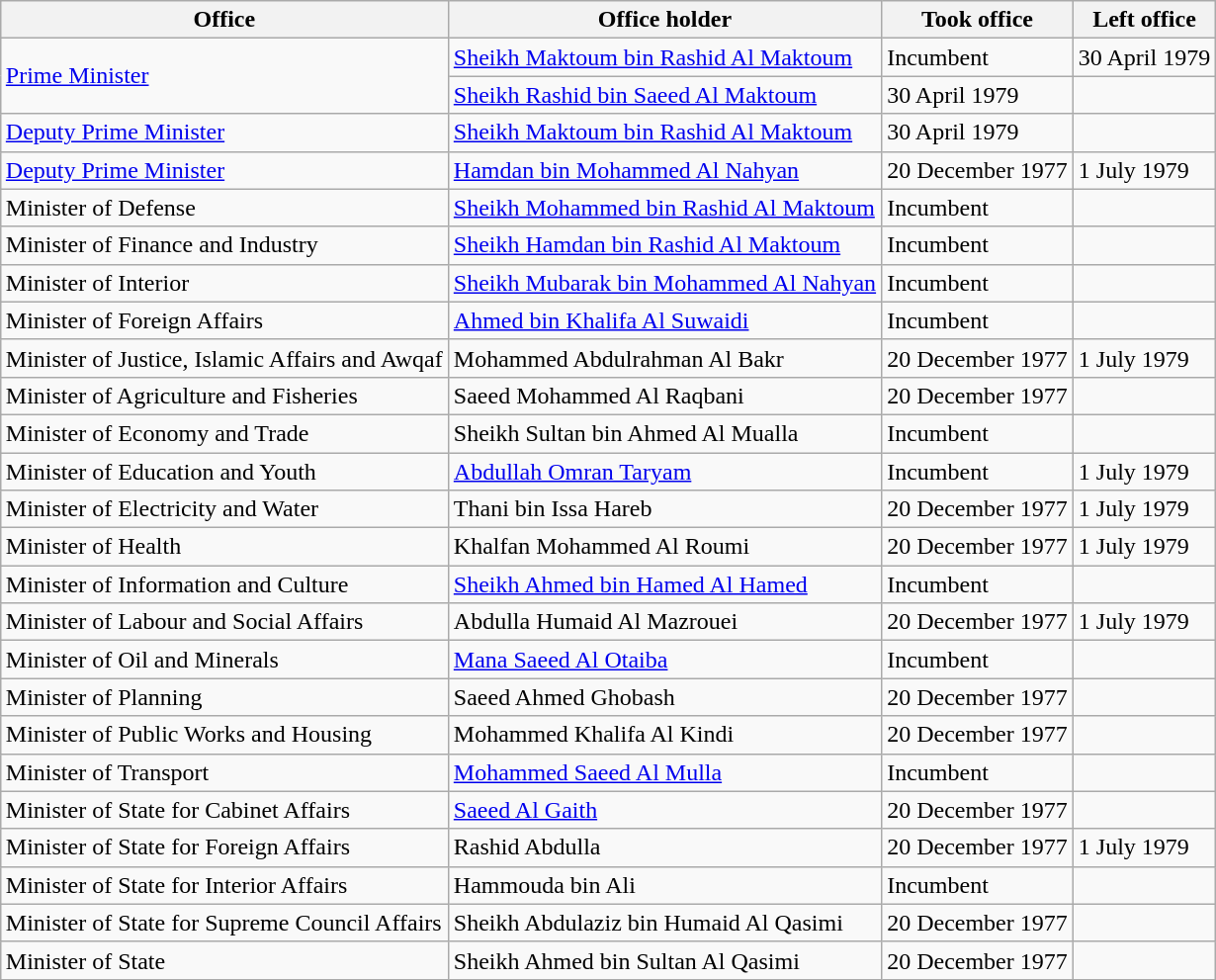<table class="wikitable" style="margin-left: auto; margin-right: auto; border: none;">
<tr>
<th>Office</th>
<th>Office holder</th>
<th>Took office</th>
<th>Left office</th>
</tr>
<tr>
<td rowspan="2"><a href='#'>Prime Minister</a></td>
<td><a href='#'>Sheikh Maktoum bin Rashid Al Maktoum</a></td>
<td>Incumbent</td>
<td>30 April 1979</td>
</tr>
<tr>
<td><a href='#'>Sheikh Rashid bin Saeed Al Maktoum</a></td>
<td>30 April 1979</td>
<td></td>
</tr>
<tr>
<td><a href='#'>Deputy Prime Minister</a></td>
<td><a href='#'>Sheikh Maktoum bin Rashid Al Maktoum</a></td>
<td>30 April 1979</td>
<td></td>
</tr>
<tr>
<td><a href='#'>Deputy Prime Minister</a></td>
<td><a href='#'>Hamdan bin Mohammed Al Nahyan</a></td>
<td>20 December 1977</td>
<td>1 July 1979</td>
</tr>
<tr>
<td>Minister of Defense</td>
<td><a href='#'>Sheikh Mohammed bin Rashid Al Maktoum</a></td>
<td>Incumbent</td>
<td></td>
</tr>
<tr>
<td>Minister of Finance and Industry</td>
<td><a href='#'>Sheikh Hamdan bin Rashid Al Maktoum</a></td>
<td>Incumbent</td>
<td></td>
</tr>
<tr>
<td>Minister of Interior</td>
<td><a href='#'>Sheikh Mubarak bin Mohammed Al Nahyan</a></td>
<td>Incumbent</td>
<td></td>
</tr>
<tr>
<td>Minister of Foreign Affairs</td>
<td><a href='#'>Ahmed bin Khalifa Al Suwaidi</a></td>
<td>Incumbent</td>
<td></td>
</tr>
<tr>
<td>Minister of Justice, Islamic Affairs and Awqaf</td>
<td>Mohammed Abdulrahman Al Bakr</td>
<td>20 December 1977</td>
<td>1 July 1979</td>
</tr>
<tr>
<td>Minister of Agriculture and Fisheries</td>
<td>Saeed Mohammed Al Raqbani</td>
<td>20 December 1977</td>
<td></td>
</tr>
<tr>
<td>Minister of Economy and Trade</td>
<td>Sheikh Sultan bin Ahmed Al Mualla</td>
<td>Incumbent</td>
<td></td>
</tr>
<tr>
<td>Minister of Education and Youth</td>
<td><a href='#'>Abdullah Omran Taryam</a></td>
<td>Incumbent</td>
<td>1 July 1979</td>
</tr>
<tr>
<td>Minister of Electricity and Water</td>
<td>Thani bin Issa Hareb</td>
<td>20 December 1977</td>
<td>1 July 1979</td>
</tr>
<tr>
<td>Minister of Health</td>
<td>Khalfan Mohammed Al Roumi</td>
<td>20 December 1977</td>
<td>1 July 1979</td>
</tr>
<tr>
<td>Minister of Information and Culture</td>
<td><a href='#'>Sheikh Ahmed bin Hamed Al Hamed</a></td>
<td>Incumbent</td>
<td></td>
</tr>
<tr>
<td>Minister of Labour and Social Affairs</td>
<td>Abdulla Humaid Al Mazrouei</td>
<td>20 December 1977</td>
<td>1 July 1979</td>
</tr>
<tr>
<td>Minister of Oil and Minerals</td>
<td><a href='#'>Mana Saeed Al Otaiba</a></td>
<td>Incumbent</td>
<td></td>
</tr>
<tr>
<td>Minister of Planning</td>
<td>Saeed Ahmed Ghobash</td>
<td>20 December 1977</td>
<td></td>
</tr>
<tr>
<td>Minister of Public Works and Housing</td>
<td>Mohammed Khalifa Al Kindi</td>
<td>20 December 1977</td>
<td></td>
</tr>
<tr>
<td>Minister of Transport</td>
<td><a href='#'>Mohammed Saeed Al Mulla</a></td>
<td>Incumbent</td>
<td></td>
</tr>
<tr>
<td>Minister of State for Cabinet Affairs</td>
<td><a href='#'>Saeed Al Gaith</a></td>
<td>20 December 1977</td>
<td></td>
</tr>
<tr>
<td>Minister of State for Foreign Affairs</td>
<td>Rashid Abdulla</td>
<td>20 December 1977</td>
<td>1 July 1979</td>
</tr>
<tr>
<td>Minister of State for Interior Affairs</td>
<td>Hammouda bin Ali</td>
<td>Incumbent</td>
<td></td>
</tr>
<tr>
<td>Minister of State for Supreme Council Affairs</td>
<td>Sheikh Abdulaziz bin Humaid Al Qasimi</td>
<td>20 December 1977</td>
<td></td>
</tr>
<tr>
<td>Minister of State</td>
<td>Sheikh Ahmed bin Sultan Al Qasimi</td>
<td>20 December 1977</td>
<td></td>
</tr>
</table>
